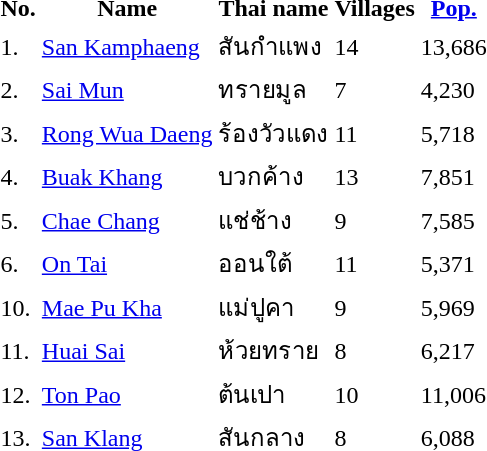<table>
<tr>
<th>No.</th>
<th>Name</th>
<th>Thai name</th>
<th>Villages</th>
<th><a href='#'>Pop.</a></th>
</tr>
<tr>
<td>1.</td>
<td><a href='#'>San Kamphaeng</a></td>
<td>สันกำแพง</td>
<td>14</td>
<td>13,686</td>
<td></td>
</tr>
<tr>
<td>2.</td>
<td><a href='#'>Sai Mun</a></td>
<td>ทรายมูล</td>
<td>7</td>
<td>4,230</td>
<td></td>
</tr>
<tr>
<td>3.</td>
<td><a href='#'>Rong Wua Daeng</a></td>
<td>ร้องวัวแดง</td>
<td>11</td>
<td>5,718</td>
<td></td>
</tr>
<tr>
<td>4.</td>
<td><a href='#'>Buak Khang</a></td>
<td>บวกค้าง</td>
<td>13</td>
<td>7,851</td>
<td></td>
</tr>
<tr>
<td>5.</td>
<td><a href='#'>Chae Chang</a></td>
<td>แช่ช้าง</td>
<td>9</td>
<td>7,585</td>
<td></td>
</tr>
<tr>
<td>6.</td>
<td><a href='#'>On Tai</a></td>
<td>ออนใต้</td>
<td>11</td>
<td>5,371</td>
<td></td>
</tr>
<tr>
<td>10.</td>
<td><a href='#'>Mae Pu Kha</a></td>
<td>แม่ปูคา</td>
<td>9</td>
<td>5,969</td>
<td></td>
</tr>
<tr>
<td>11.</td>
<td><a href='#'>Huai Sai</a></td>
<td>ห้วยทราย</td>
<td>8</td>
<td>6,217</td>
<td></td>
</tr>
<tr>
<td>12.</td>
<td><a href='#'>Ton Pao</a></td>
<td>ต้นเปา</td>
<td>10</td>
<td>11,006</td>
<td></td>
</tr>
<tr>
<td>13.</td>
<td><a href='#'>San Klang</a></td>
<td>สันกลาง</td>
<td>8</td>
<td>6,088</td>
<td></td>
</tr>
</table>
